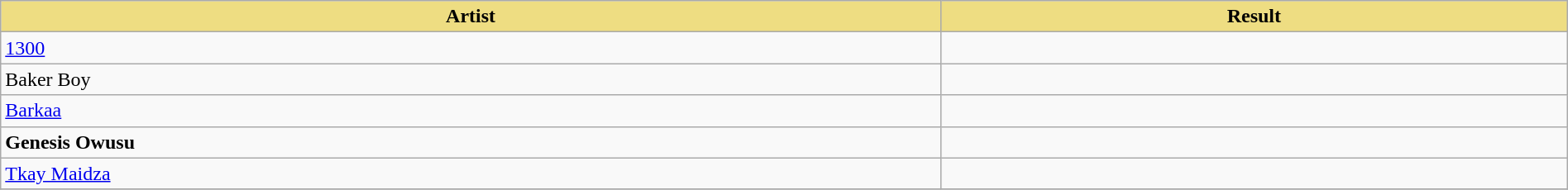<table class="wikitable" width=100%>
<tr>
<th style="width:15%;background:#EEDD82;">Artist</th>
<th style="width:10%;background:#EEDD82;">Result</th>
</tr>
<tr>
<td><a href='#'>1300</a></td>
<td></td>
</tr>
<tr>
<td>Baker Boy</td>
<td></td>
</tr>
<tr>
<td><a href='#'>Barkaa</a></td>
<td></td>
</tr>
<tr>
<td><strong>Genesis Owusu</strong></td>
<td></td>
</tr>
<tr>
<td><a href='#'>Tkay Maidza</a></td>
<td></td>
</tr>
<tr>
</tr>
</table>
